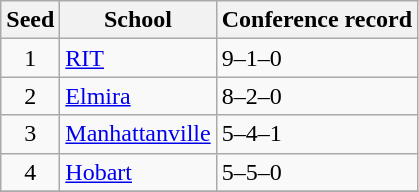<table class="wikitable">
<tr>
<th>Seed</th>
<th>School</th>
<th>Conference record</th>
</tr>
<tr>
<td align=center>1</td>
<td><a href='#'>RIT</a></td>
<td>9–1–0</td>
</tr>
<tr>
<td align=center>2</td>
<td><a href='#'>Elmira</a></td>
<td>8–2–0</td>
</tr>
<tr>
<td align=center>3</td>
<td><a href='#'>Manhattanville</a></td>
<td>5–4–1</td>
</tr>
<tr>
<td align=center>4</td>
<td><a href='#'>Hobart</a></td>
<td>5–5–0</td>
</tr>
<tr>
</tr>
</table>
